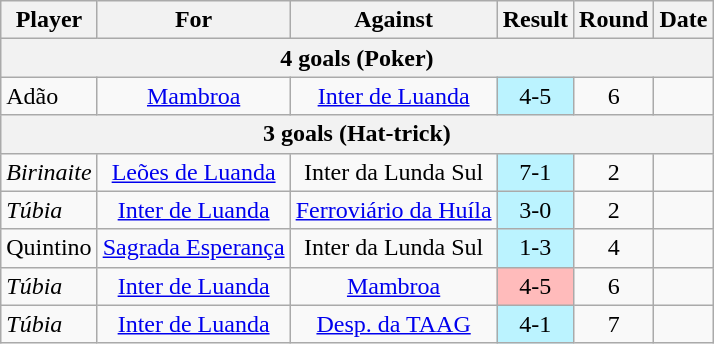<table class="wikitable" style="text-align:center">
<tr>
<th>Player</th>
<th>For</th>
<th>Against</th>
<th>Result</th>
<th>Round</th>
<th>Date</th>
</tr>
<tr>
<th colspan=6>4 goals (Poker)</th>
</tr>
<tr>
<td align="left"> Adão</td>
<td><a href='#'>Mambroa</a></td>
<td><a href='#'>Inter de Luanda</a></td>
<td style="background:#bbf3ff;">4-5</td>
<td>6</td>
<td></td>
</tr>
<tr>
<th colspan=6>3 goals (Hat-trick)</th>
</tr>
<tr>
<td align="left"> <em>Birinaite</em></td>
<td><a href='#'>Leões de Luanda</a></td>
<td>Inter da Lunda Sul</td>
<td style="background:#bbf3ff;">7-1</td>
<td>2</td>
<td></td>
</tr>
<tr>
<td align="left"> <em>Túbia</em></td>
<td><a href='#'>Inter de Luanda</a></td>
<td><a href='#'>Ferroviário da Huíla</a></td>
<td style="background:#bbf3ff;">3-0</td>
<td>2</td>
<td></td>
</tr>
<tr>
<td align="left"> Quintino</td>
<td><a href='#'>Sagrada Esperança</a></td>
<td>Inter da Lunda Sul</td>
<td style="background:#bbf3ff;">1-3</td>
<td>4</td>
<td></td>
</tr>
<tr>
<td align="left"> <em>Túbia</em></td>
<td><a href='#'>Inter de Luanda</a></td>
<td><a href='#'>Mambroa</a></td>
<td style="background:#ffbbbb;">4-5</td>
<td>6</td>
<td></td>
</tr>
<tr>
<td align="left"> <em>Túbia</em></td>
<td><a href='#'>Inter de Luanda</a></td>
<td><a href='#'>Desp. da TAAG</a></td>
<td style="background:#bbf3ff;">4-1</td>
<td>7</td>
<td></td>
</tr>
</table>
